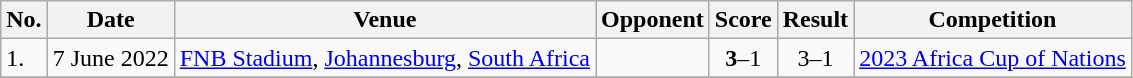<table class="wikitable">
<tr>
<th>No.</th>
<th>Date</th>
<th>Venue</th>
<th>Opponent</th>
<th>Score</th>
<th>Result</th>
<th>Competition</th>
</tr>
<tr>
<td>1.</td>
<td>7 June 2022</td>
<td><a href='#'>FNB Stadium</a>, <a href='#'>Johannesburg</a>, <a href='#'>South Africa</a></td>
<td></td>
<td align=center><strong>3</strong>–1</td>
<td align=center>3–1</td>
<td><a href='#'>2023 Africa Cup of Nations</a></td>
</tr>
<tr>
</tr>
</table>
